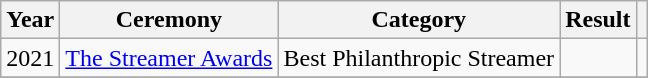<table class="wikitable" style="text-align:center;">
<tr>
<th>Year</th>
<th>Ceremony</th>
<th>Category</th>
<th>Result</th>
<th></th>
</tr>
<tr>
<td rowspan="1">2021</td>
<td rowspan="1"><a href='#'>The Streamer Awards</a></td>
<td>Best Philanthropic Streamer</td>
<td></td>
<td rowspan="1"></td>
</tr>
<tr>
</tr>
</table>
